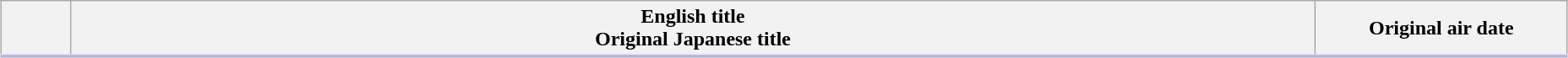<table class="plainrowheaders wikitable" style="width:98%; margin:auto; background:#FFF;">
<tr style="border-bottom: 3px solid #CCF;">
<th style="width:3em;"></th>
<th>English title<br>Original Japanese title</th>
<th style="width:12em;">Original air date</th>
</tr>
<tr>
</tr>
</table>
